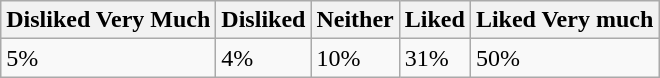<table class="wikitable">
<tr>
<th>Disliked Very Much</th>
<th>Disliked</th>
<th>Neither</th>
<th>Liked</th>
<th>Liked Very much</th>
</tr>
<tr>
<td>5%</td>
<td>4%</td>
<td>10%</td>
<td>31%</td>
<td>50%</td>
</tr>
</table>
